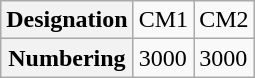<table class="wikitable">
<tr>
<th>Designation</th>
<td>CM1</td>
<td>CM2</td>
</tr>
<tr>
<th>Numbering</th>
<td>3000</td>
<td>3000</td>
</tr>
</table>
